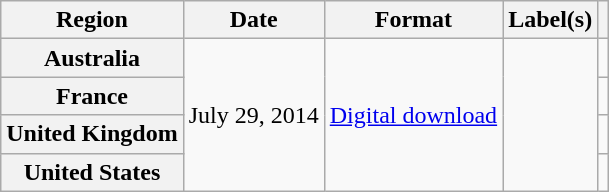<table class="wikitable plainrowheaders">
<tr>
<th scope="col">Region</th>
<th scope="col">Date</th>
<th scope="col">Format</th>
<th scope="col">Label(s)</th>
<th scope="col"></th>
</tr>
<tr>
<th scope="row">Australia</th>
<td rowspan="4">July 29, 2014</td>
<td rowspan="4"><a href='#'>Digital download</a></td>
<td rowspan="4"></td>
<td></td>
</tr>
<tr>
<th scope="row">France</th>
<td></td>
</tr>
<tr>
<th scope="row">United Kingdom</th>
<td></td>
</tr>
<tr>
<th scope="row">United States</th>
<td></td>
</tr>
</table>
